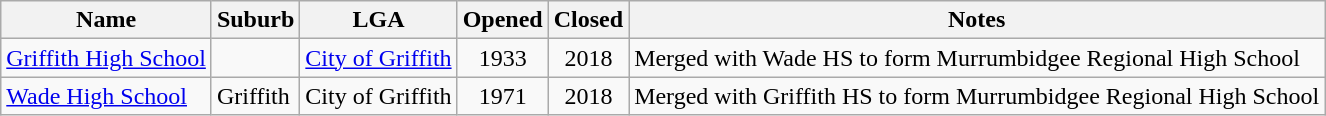<table class="wikitable sortable">
<tr>
<th>Name</th>
<th>Suburb</th>
<th>LGA</th>
<th>Opened</th>
<th>Closed</th>
<th>Notes</th>
</tr>
<tr>
<td><a href='#'>Griffith High School</a></td>
<td></td>
<td><a href='#'>City of Griffith</a></td>
<td align=center>1933</td>
<td align=center>2018</td>
<td>Merged with Wade HS to form Murrumbidgee Regional High School</td>
</tr>
<tr>
<td><a href='#'>Wade High School</a></td>
<td>Griffith</td>
<td>City of Griffith</td>
<td align=center>1971</td>
<td align=center>2018</td>
<td>Merged with Griffith HS to form Murrumbidgee Regional High School</td>
</tr>
</table>
